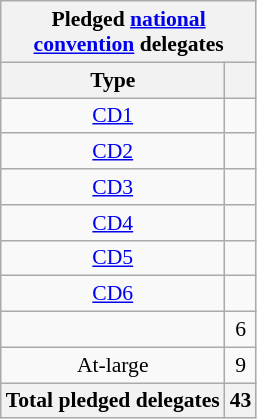<table class="wikitable sortable" style="font-size:90%;text-align:center;float:none;padding:5px;">
<tr>
<th colspan="2">Pledged <a href='#'>national<br>convention</a> delegates</th>
</tr>
<tr>
<th>Type</th>
<th></th>
</tr>
<tr>
<td><a href='#'>CD1</a></td>
<td></td>
</tr>
<tr>
<td><a href='#'>CD2</a></td>
<td></td>
</tr>
<tr>
<td><a href='#'>CD3</a></td>
<td></td>
</tr>
<tr>
<td><a href='#'>CD4</a></td>
<td></td>
</tr>
<tr>
<td><a href='#'>CD5</a></td>
<td></td>
</tr>
<tr>
<td><a href='#'>CD6</a></td>
<td></td>
</tr>
<tr>
<td></td>
<td>6</td>
</tr>
<tr>
<td>At-large</td>
<td>9</td>
</tr>
<tr>
<th>Total pledged delegates</th>
<th>43</th>
</tr>
</table>
